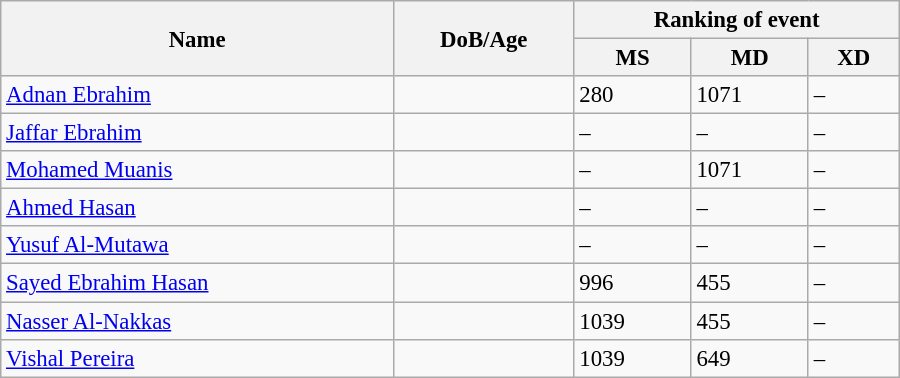<table class="wikitable" style="width:600px; font-size:95%;">
<tr>
<th rowspan="2" align="left">Name</th>
<th rowspan="2" align="left">DoB/Age</th>
<th colspan="3" align="center">Ranking of event</th>
</tr>
<tr>
<th align="center">MS</th>
<th>MD</th>
<th align="center">XD</th>
</tr>
<tr>
<td><a href='#'>Adnan Ebrahim</a></td>
<td></td>
<td>280</td>
<td>1071</td>
<td>–</td>
</tr>
<tr>
<td><a href='#'>Jaffar Ebrahim</a></td>
<td></td>
<td>–</td>
<td>–</td>
<td>–</td>
</tr>
<tr>
<td><a href='#'>Mohamed Muanis</a></td>
<td></td>
<td>–</td>
<td>1071</td>
<td>–</td>
</tr>
<tr>
<td><a href='#'>Ahmed Hasan</a></td>
<td></td>
<td>–</td>
<td>–</td>
<td>–</td>
</tr>
<tr>
<td><a href='#'>Yusuf Al-Mutawa</a></td>
<td></td>
<td>–</td>
<td>–</td>
<td>–</td>
</tr>
<tr>
<td><a href='#'>Sayed Ebrahim Hasan</a></td>
<td></td>
<td>996</td>
<td>455</td>
<td>–</td>
</tr>
<tr>
<td><a href='#'>Nasser Al-Nakkas</a></td>
<td></td>
<td>1039</td>
<td>455</td>
<td>–</td>
</tr>
<tr>
<td><a href='#'>Vishal Pereira</a></td>
<td></td>
<td>1039</td>
<td>649</td>
<td>–</td>
</tr>
</table>
